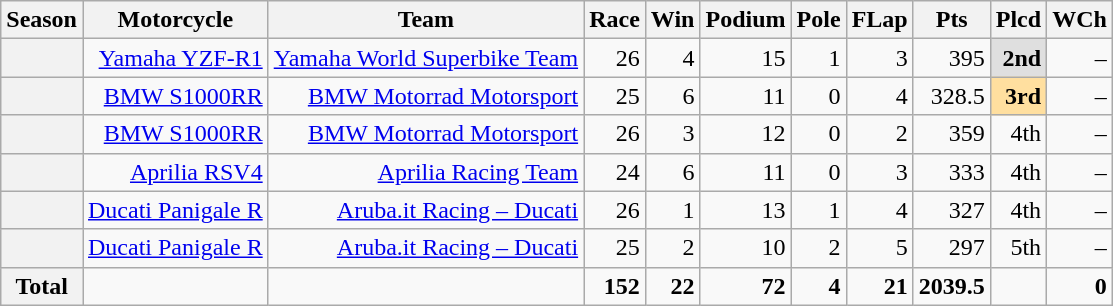<table class="wikitable">
<tr>
<th>Season</th>
<th>Motorcycle</th>
<th>Team</th>
<th>Race</th>
<th>Win</th>
<th>Podium</th>
<th>Pole</th>
<th>FLap</th>
<th>Pts</th>
<th>Plcd</th>
<th>WCh</th>
</tr>
<tr align="right">
<th></th>
<td><a href='#'>Yamaha YZF-R1</a></td>
<td><a href='#'>Yamaha World Superbike Team</a></td>
<td>26</td>
<td>4</td>
<td>15</td>
<td>1</td>
<td>3</td>
<td>395</td>
<td style="background:#dfdfdf;"><strong>2nd</strong></td>
<td>–</td>
</tr>
<tr align="right">
<th></th>
<td><a href='#'>BMW S1000RR</a></td>
<td><a href='#'>BMW Motorrad Motorsport</a></td>
<td>25</td>
<td>6</td>
<td>11</td>
<td>0</td>
<td>4</td>
<td>328.5</td>
<td style="background:#ffdf9f;"><strong>3rd</strong></td>
<td>–</td>
</tr>
<tr align="right">
<th></th>
<td><a href='#'>BMW S1000RR</a></td>
<td><a href='#'>BMW Motorrad Motorsport</a></td>
<td>26</td>
<td>3</td>
<td>12</td>
<td>0</td>
<td>2</td>
<td>359</td>
<td>4th</td>
<td>–</td>
</tr>
<tr align="right">
<th></th>
<td><a href='#'>Aprilia RSV4</a></td>
<td><a href='#'>Aprilia Racing Team</a></td>
<td>24</td>
<td>6</td>
<td>11</td>
<td>0</td>
<td>3</td>
<td>333</td>
<td>4th</td>
<td>–</td>
</tr>
<tr align="right">
<th></th>
<td><a href='#'>Ducati Panigale R</a></td>
<td><a href='#'>Aruba.it Racing – Ducati</a></td>
<td>26</td>
<td>1</td>
<td>13</td>
<td>1</td>
<td>4</td>
<td>327</td>
<td>4th</td>
<td>–</td>
</tr>
<tr align="right">
<th></th>
<td><a href='#'>Ducati Panigale R</a></td>
<td><a href='#'>Aruba.it Racing – Ducati</a></td>
<td>25</td>
<td>2</td>
<td>10</td>
<td>2</td>
<td>5</td>
<td>297</td>
<td>5th</td>
<td>–</td>
</tr>
<tr align="right">
<th>Total</th>
<td></td>
<td></td>
<td><strong>152</strong></td>
<td><strong>22</strong></td>
<td><strong>72</strong></td>
<td><strong>4</strong></td>
<td><strong>21</strong></td>
<td><strong>2039.5</strong></td>
<td></td>
<td><strong>0</strong></td>
</tr>
</table>
